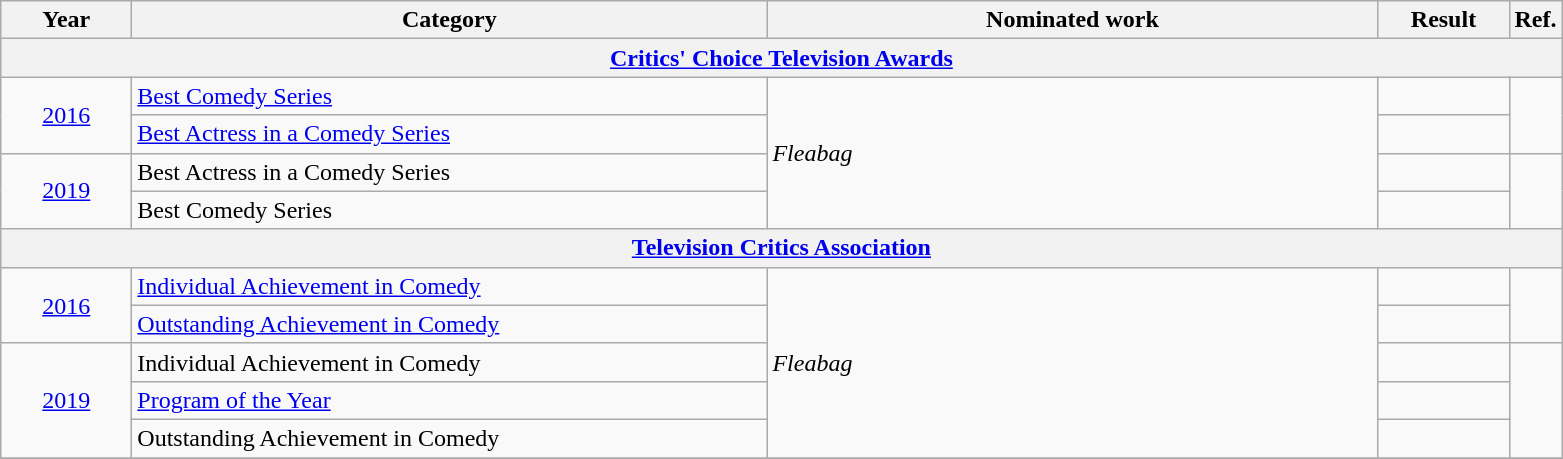<table class=wikitable>
<tr>
<th scope="col" style="width:5em;">Year</th>
<th scope="col" style="width:26em;">Category</th>
<th scope="col" style="width:25em;">Nominated work</th>
<th scope="col" style="width:5em;">Result</th>
<th>Ref.</th>
</tr>
<tr>
<th colspan=5><a href='#'>Critics' Choice Television Awards</a></th>
</tr>
<tr>
<td style="text-align:center;", rowspan="2"><a href='#'>2016</a></td>
<td><a href='#'>Best Comedy Series</a></td>
<td rowspan=4><em>Fleabag</em></td>
<td></td>
<td rowspan="2"></td>
</tr>
<tr>
<td><a href='#'>Best Actress in a Comedy Series</a></td>
<td></td>
</tr>
<tr>
<td style="text-align:center;", rowspan="2"><a href='#'>2019</a></td>
<td>Best Actress in a Comedy Series</td>
<td></td>
<td rowspan="2"></td>
</tr>
<tr>
<td>Best Comedy Series</td>
<td></td>
</tr>
<tr>
<th colspan=5><a href='#'>Television Critics Association</a></th>
</tr>
<tr>
<td style="text-align:center;", rowspan="2"><a href='#'>2016</a></td>
<td><a href='#'>Individual Achievement in Comedy</a></td>
<td rowspan=5><em>Fleabag</em></td>
<td></td>
<td rowspan="2"></td>
</tr>
<tr>
<td><a href='#'>Outstanding Achievement in Comedy</a></td>
<td></td>
</tr>
<tr>
<td style="text-align:center;", rowspan="3"><a href='#'>2019</a></td>
<td>Individual Achievement in Comedy</td>
<td></td>
<td rowspan="3"></td>
</tr>
<tr>
<td><a href='#'>Program of the Year</a></td>
<td></td>
</tr>
<tr>
<td>Outstanding Achievement in Comedy</td>
<td></td>
</tr>
<tr>
</tr>
</table>
